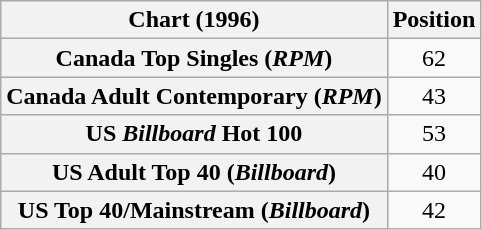<table class="wikitable sortable plainrowheaders" style="text-align:center">
<tr>
<th>Chart (1996)</th>
<th>Position</th>
</tr>
<tr>
<th scope="row">Canada Top Singles (<em>RPM</em>)</th>
<td>62</td>
</tr>
<tr>
<th scope="row">Canada Adult Contemporary (<em>RPM</em>)</th>
<td>43</td>
</tr>
<tr>
<th scope="row">US <em>Billboard</em> Hot 100</th>
<td>53</td>
</tr>
<tr>
<th scope="row">US Adult Top 40 (<em>Billboard</em>)</th>
<td>40</td>
</tr>
<tr>
<th scope="row">US Top 40/Mainstream (<em>Billboard</em>)</th>
<td>42</td>
</tr>
</table>
